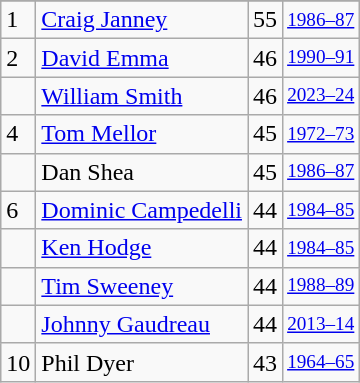<table class="wikitable">
<tr>
</tr>
<tr>
<td>1</td>
<td><a href='#'>Craig Janney</a></td>
<td>55</td>
<td style="font-size:80%;"><a href='#'>1986–87</a></td>
</tr>
<tr>
<td>2</td>
<td><a href='#'>David Emma</a></td>
<td>46</td>
<td style="font-size:80%;"><a href='#'>1990–91</a></td>
</tr>
<tr>
<td></td>
<td><a href='#'>William Smith</a></td>
<td>46</td>
<td style="font-size:80%;"><a href='#'>2023–24</a></td>
</tr>
<tr>
<td>4</td>
<td><a href='#'>Tom Mellor</a></td>
<td>45</td>
<td style="font-size:80%;"><a href='#'>1972–73</a></td>
</tr>
<tr>
<td></td>
<td>Dan Shea</td>
<td>45</td>
<td style="font-size:80%;"><a href='#'>1986–87</a></td>
</tr>
<tr>
<td>6</td>
<td><a href='#'>Dominic Campedelli</a></td>
<td>44</td>
<td style="font-size:80%;"><a href='#'>1984–85</a></td>
</tr>
<tr>
<td></td>
<td><a href='#'>Ken Hodge</a></td>
<td>44</td>
<td style="font-size:80%;"><a href='#'>1984–85</a></td>
</tr>
<tr>
<td></td>
<td><a href='#'>Tim Sweeney</a></td>
<td>44</td>
<td style="font-size:80%;"><a href='#'>1988–89</a></td>
</tr>
<tr>
<td></td>
<td><a href='#'>Johnny Gaudreau</a></td>
<td>44</td>
<td style="font-size:80%;"><a href='#'>2013–14</a></td>
</tr>
<tr>
<td>10</td>
<td>Phil Dyer</td>
<td>43</td>
<td style="font-size:80%;"><a href='#'>1964–65</a></td>
</tr>
</table>
